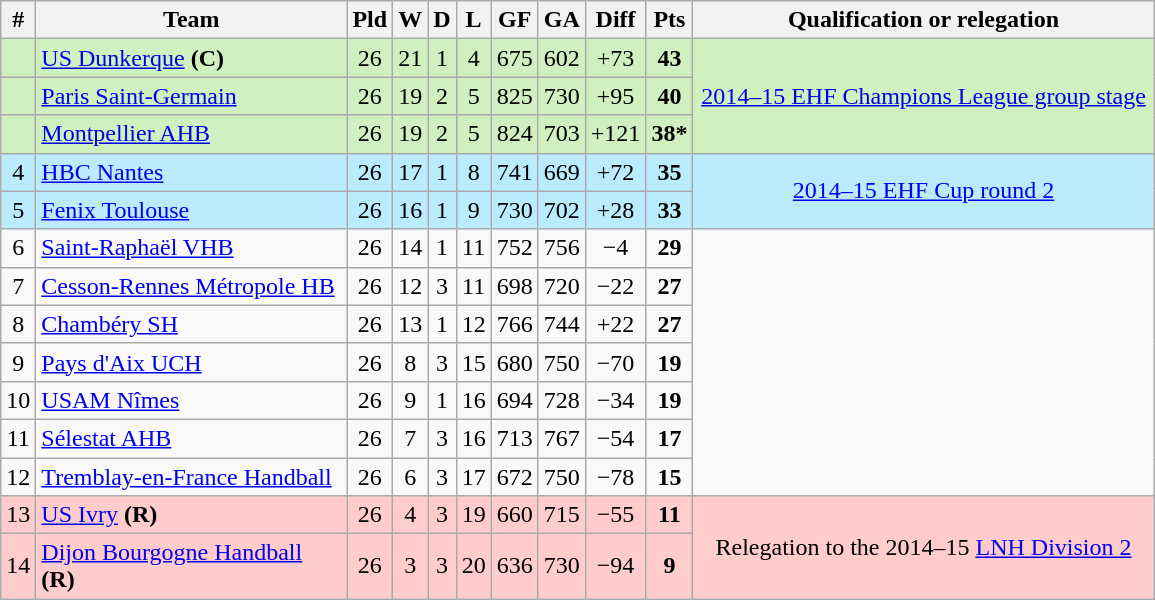<table class="wikitable sortable" style="text-align:center">
<tr>
<th>#</th>
<th width="200">Team</th>
<th>Pld</th>
<th>W</th>
<th>D</th>
<th>L</th>
<th>GF</th>
<th>GA</th>
<th>Diff</th>
<th>Pts</th>
<th width="300">Qualification or relegation</th>
</tr>
<tr style="background: #D0F0C0;">
<td></td>
<td align=left> <a href='#'>US Dunkerque</a> <strong>(C)</strong></td>
<td>26</td>
<td>21</td>
<td>1</td>
<td>4</td>
<td>675</td>
<td>602</td>
<td>+73</td>
<td><strong>43</strong></td>
<td rowspan="3"><a href='#'>2014–15 EHF Champions League group stage</a></td>
</tr>
<tr style="background: #D0F0C0;">
<td></td>
<td align=left> <a href='#'>Paris Saint-Germain</a></td>
<td>26</td>
<td>19</td>
<td>2</td>
<td>5</td>
<td>825</td>
<td>730</td>
<td>+95</td>
<td><strong>40</strong></td>
</tr>
<tr style="background: #D0F0C0;">
<td></td>
<td align=left> <a href='#'>Montpellier AHB</a></td>
<td>26</td>
<td>19</td>
<td>2</td>
<td>5</td>
<td>824</td>
<td>703</td>
<td>+121</td>
<td><strong>38*</strong></td>
</tr>
<tr style="background: #BBEBFF;">
<td>4</td>
<td align=left> <a href='#'>HBC Nantes</a></td>
<td>26</td>
<td>17</td>
<td>1</td>
<td>8</td>
<td>741</td>
<td>669</td>
<td>+72</td>
<td><strong>35</strong></td>
<td rowspan="2"><a href='#'>2014–15 EHF Cup round 2</a></td>
</tr>
<tr style="background: #BBEBFF;">
<td>5</td>
<td align=left> <a href='#'>Fenix Toulouse</a></td>
<td>26</td>
<td>16</td>
<td>1</td>
<td>9</td>
<td>730</td>
<td>702</td>
<td>+28</td>
<td><strong>33</strong></td>
</tr>
<tr>
<td>6</td>
<td align=left> <a href='#'>Saint-Raphaël VHB</a></td>
<td>26</td>
<td>14</td>
<td>1</td>
<td>11</td>
<td>752</td>
<td>756</td>
<td>−4</td>
<td><strong>29</strong></td>
</tr>
<tr>
<td>7</td>
<td align=left> <a href='#'>Cesson-Rennes Métropole HB</a></td>
<td>26</td>
<td>12</td>
<td>3</td>
<td>11</td>
<td>698</td>
<td>720</td>
<td>−22</td>
<td><strong>27</strong></td>
</tr>
<tr>
<td>8</td>
<td align=left> <a href='#'>Chambéry SH</a></td>
<td>26</td>
<td>13</td>
<td>1</td>
<td>12</td>
<td>766</td>
<td>744</td>
<td>+22</td>
<td><strong>27</strong></td>
</tr>
<tr>
<td>9</td>
<td align=left> <a href='#'>Pays d'Aix UCH</a></td>
<td>26</td>
<td>8</td>
<td>3</td>
<td>15</td>
<td>680</td>
<td>750</td>
<td>−70</td>
<td><strong>19</strong></td>
</tr>
<tr>
<td>10</td>
<td align=left> <a href='#'>USAM Nîmes</a></td>
<td>26</td>
<td>9</td>
<td>1</td>
<td>16</td>
<td>694</td>
<td>728</td>
<td>−34</td>
<td><strong>19</strong></td>
</tr>
<tr>
<td>11</td>
<td align=left> <a href='#'>Sélestat AHB</a></td>
<td>26</td>
<td>7</td>
<td>3</td>
<td>16</td>
<td>713</td>
<td>767</td>
<td>−54</td>
<td><strong>17</strong></td>
</tr>
<tr>
<td>12</td>
<td align=left> <a href='#'>Tremblay-en-France Handball</a></td>
<td>26</td>
<td>6</td>
<td>3</td>
<td>17</td>
<td>672</td>
<td>750</td>
<td>−78</td>
<td><strong>15</strong></td>
</tr>
<tr style="background: #FFCCCC;">
<td>13</td>
<td align=left> <a href='#'>US Ivry</a> <strong>(R)</strong></td>
<td>26</td>
<td>4</td>
<td>3</td>
<td>19</td>
<td>660</td>
<td>715</td>
<td>−55</td>
<td><strong>11</strong></td>
<td rowspan="2">Relegation to the 2014–15 <a href='#'>LNH Division 2</a></td>
</tr>
<tr style="background: #FFCCCC;">
<td>14</td>
<td align=left> <a href='#'>Dijon Bourgogne Handball</a> <strong>(R)</strong></td>
<td>26</td>
<td>3</td>
<td>3</td>
<td>20</td>
<td>636</td>
<td>730</td>
<td>−94</td>
<td><strong>9</strong></td>
</tr>
</table>
